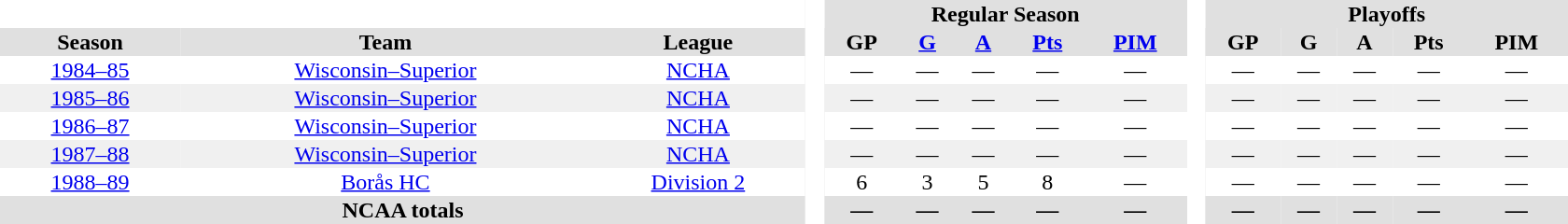<table border="0" cellpadding="1" cellspacing="0" style="text-align:center; width:70em">
<tr bgcolor="#e0e0e0">
<th colspan="3"  bgcolor="#ffffff"> </th>
<th rowspan="99" bgcolor="#ffffff"> </th>
<th colspan="5">Regular Season</th>
<th rowspan="99" bgcolor="#ffffff"> </th>
<th colspan="5">Playoffs</th>
</tr>
<tr bgcolor="#e0e0e0">
<th>Season</th>
<th>Team</th>
<th>League</th>
<th>GP</th>
<th><a href='#'>G</a></th>
<th><a href='#'>A</a></th>
<th><a href='#'>Pts</a></th>
<th><a href='#'>PIM</a></th>
<th>GP</th>
<th>G</th>
<th>A</th>
<th>Pts</th>
<th>PIM</th>
</tr>
<tr>
<td><a href='#'>1984–85</a></td>
<td><a href='#'>Wisconsin–Superior</a></td>
<td><a href='#'>NCHA</a></td>
<td>—</td>
<td>—</td>
<td>—</td>
<td>—</td>
<td>—</td>
<td>—</td>
<td>—</td>
<td>—</td>
<td>—</td>
<td>—</td>
</tr>
<tr bgcolor="f0f0f0">
<td><a href='#'>1985–86</a></td>
<td><a href='#'>Wisconsin–Superior</a></td>
<td><a href='#'>NCHA</a></td>
<td>—</td>
<td>—</td>
<td>—</td>
<td>—</td>
<td>—</td>
<td>—</td>
<td>—</td>
<td>—</td>
<td>—</td>
<td>—</td>
</tr>
<tr>
<td><a href='#'>1986–87</a></td>
<td><a href='#'>Wisconsin–Superior</a></td>
<td><a href='#'>NCHA</a></td>
<td>—</td>
<td>—</td>
<td>—</td>
<td>—</td>
<td>—</td>
<td>—</td>
<td>—</td>
<td>—</td>
<td>—</td>
<td>—</td>
</tr>
<tr bgcolor="f0f0f0">
<td><a href='#'>1987–88</a></td>
<td><a href='#'>Wisconsin–Superior</a></td>
<td><a href='#'>NCHA</a></td>
<td>—</td>
<td>—</td>
<td>—</td>
<td>—</td>
<td>—</td>
<td>—</td>
<td>—</td>
<td>—</td>
<td>—</td>
<td>—</td>
</tr>
<tr>
<td><a href='#'>1988–89</a></td>
<td><a href='#'>Borås HC</a></td>
<td><a href='#'>Division 2</a></td>
<td>6</td>
<td>3</td>
<td>5</td>
<td>8</td>
<td>—</td>
<td>—</td>
<td>—</td>
<td>—</td>
<td>—</td>
<td>—</td>
</tr>
<tr bgcolor="#e0e0e0">
<th colspan="3">NCAA totals</th>
<th>—</th>
<th>—</th>
<th>—</th>
<th>—</th>
<th>—</th>
<th>—</th>
<th>—</th>
<th>—</th>
<th>—</th>
<th>—</th>
</tr>
</table>
